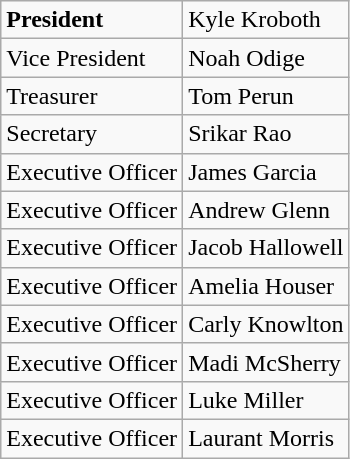<table class="wikitable">
<tr>
<td><strong>President</strong></td>
<td>Kyle Kroboth</td>
</tr>
<tr>
<td>Vice President</td>
<td>Noah Odige</td>
</tr>
<tr>
<td>Treasurer</td>
<td>Tom Perun</td>
</tr>
<tr>
<td>Secretary</td>
<td>Srikar Rao</td>
</tr>
<tr>
<td>Executive Officer</td>
<td>James Garcia</td>
</tr>
<tr>
<td>Executive Officer</td>
<td>Andrew Glenn</td>
</tr>
<tr>
<td>Executive Officer</td>
<td>Jacob Hallowell</td>
</tr>
<tr>
<td>Executive Officer</td>
<td>Amelia Houser</td>
</tr>
<tr>
<td>Executive Officer</td>
<td>Carly Knowlton</td>
</tr>
<tr>
<td>Executive Officer</td>
<td>Madi McSherry</td>
</tr>
<tr>
<td>Executive Officer</td>
<td>Luke Miller</td>
</tr>
<tr>
<td>Executive Officer</td>
<td>Laurant Morris</td>
</tr>
</table>
